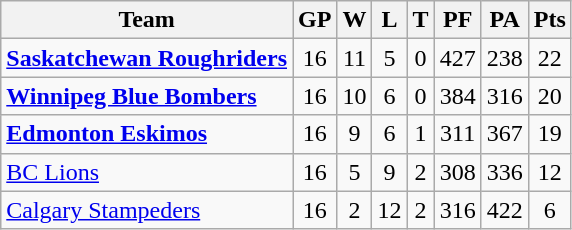<table class="wikitable" style="float:left; margin-right:1em">
<tr>
<th>Team</th>
<th>GP</th>
<th>W</th>
<th>L</th>
<th>T</th>
<th>PF</th>
<th>PA</th>
<th>Pts</th>
</tr>
<tr align="center">
<td align="left"><strong><a href='#'>Saskatchewan Roughriders</a></strong></td>
<td>16</td>
<td>11</td>
<td>5</td>
<td>0</td>
<td>427</td>
<td>238</td>
<td>22</td>
</tr>
<tr align="center">
<td align="left"><strong><a href='#'>Winnipeg Blue Bombers</a></strong></td>
<td>16</td>
<td>10</td>
<td>6</td>
<td>0</td>
<td>384</td>
<td>316</td>
<td>20</td>
</tr>
<tr align="center">
<td align="left"><strong><a href='#'>Edmonton Eskimos</a></strong></td>
<td>16</td>
<td>9</td>
<td>6</td>
<td>1</td>
<td>311</td>
<td>367</td>
<td>19</td>
</tr>
<tr align="center">
<td align="left"><a href='#'>BC Lions</a></td>
<td>16</td>
<td>5</td>
<td>9</td>
<td>2</td>
<td>308</td>
<td>336</td>
<td>12</td>
</tr>
<tr align="center">
<td align="left"><a href='#'>Calgary Stampeders</a></td>
<td>16</td>
<td>2</td>
<td>12</td>
<td>2</td>
<td>316</td>
<td>422</td>
<td>6</td>
</tr>
</table>
